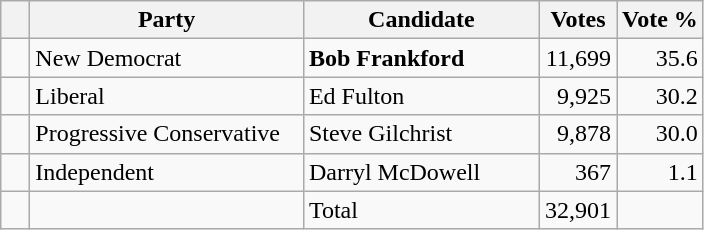<table class="wikitable">
<tr>
<th></th>
<th scope="col" width="175">Party</th>
<th scope="col" width="150">Candidate</th>
<th>Votes</th>
<th>Vote %</th>
</tr>
<tr>
<td>   </td>
<td>New Democrat</td>
<td><strong>Bob Frankford</strong></td>
<td align=right>11,699</td>
<td align=right>35.6</td>
</tr>
<tr>
<td>   </td>
<td>Liberal</td>
<td>Ed Fulton</td>
<td align=right>9,925</td>
<td align=right>30.2</td>
</tr>
<tr>
<td>   </td>
<td>Progressive Conservative</td>
<td>Steve Gilchrist</td>
<td align=right>9,878</td>
<td align=right>30.0<br>
</td>
</tr>
<tr |>
<td>   </td>
<td>Independent</td>
<td>Darryl McDowell</td>
<td align=right>367</td>
<td align=right>1.1</td>
</tr>
<tr |>
<td></td>
<td></td>
<td>Total</td>
<td align=right>32,901</td>
<td></td>
</tr>
</table>
